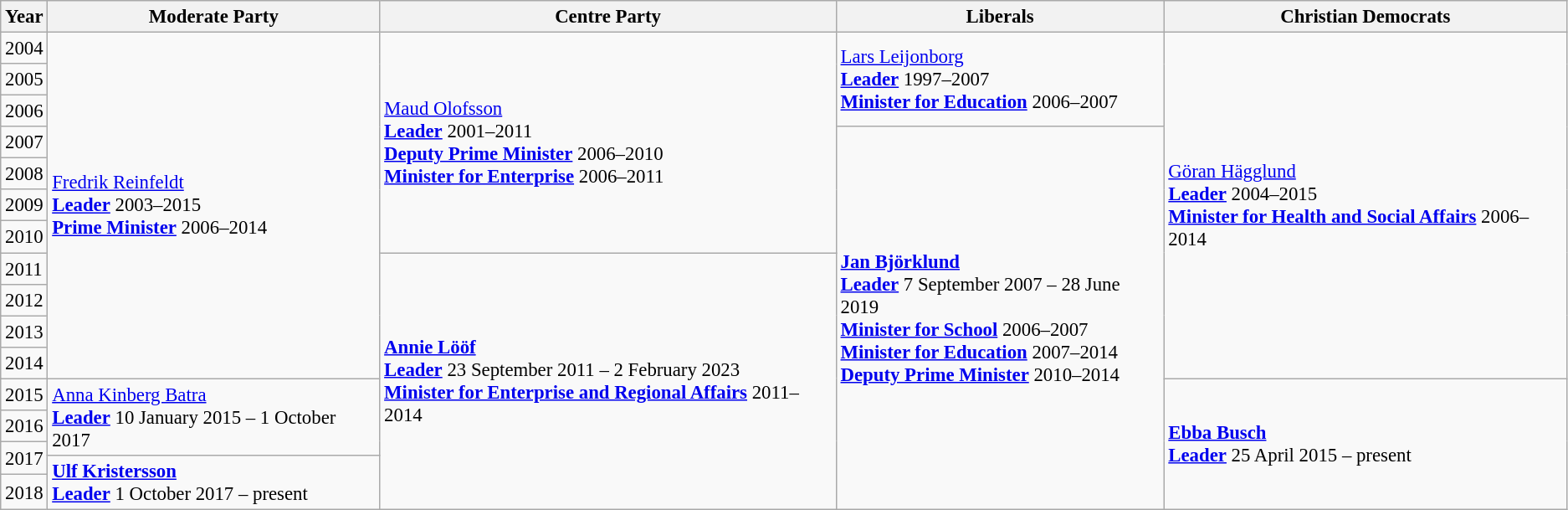<table class="wikitable" style="font-size:95%;">
<tr>
<th>Year</th>
<th>Moderate Party</th>
<th>Centre Party</th>
<th>Liberals</th>
<th>Christian Democrats</th>
</tr>
<tr>
<td>2004</td>
<td rowspan=12><a href='#'>Fredrik Reinfeldt</a><br><strong><a href='#'>Leader</a></strong> 2003–2015<br><strong><a href='#'>Prime Minister</a></strong> 2006–2014</td>
<td rowspan=7><a href='#'>Maud Olofsson</a><br><strong><a href='#'>Leader</a></strong> 2001–2011<br><strong><a href='#'>Deputy Prime Minister</a></strong> 2006–2010<br><strong><a href='#'>Minister for Enterprise</a></strong> 2006–2011</td>
<td rowspan=3><a href='#'>Lars Leijonborg</a><br><strong><a href='#'>Leader</a></strong> 1997–2007<br><strong><a href='#'>Minister for Education</a></strong> 2006–2007</td>
<td rowspan=12><a href='#'>Göran Hägglund</a><br><strong><a href='#'>Leader</a></strong> 2004–2015<br><strong><a href='#'>Minister for Health and Social Affairs</a></strong> 2006–2014</td>
</tr>
<tr>
<td>2005</td>
</tr>
<tr>
<td>2006</td>
</tr>
<tr>
<td>2007</td>
<td rowspan=14><strong><a href='#'>Jan Björklund</a></strong><br><strong><a href='#'>Leader</a></strong> 7 September 2007 – 28 June 2019 <br><strong><a href='#'>Minister for School</a></strong> 2006–2007<br><strong><a href='#'>Minister for Education</a></strong> 2007–2014<br><strong><a href='#'>Deputy Prime Minister</a></strong> 2010–2014</td>
</tr>
<tr>
<td>2008</td>
</tr>
<tr>
<td>2009</td>
</tr>
<tr>
<td>2010</td>
</tr>
<tr>
<td>2011</td>
<td rowspan=10><strong><a href='#'>Annie Lööf</a></strong><br><strong><a href='#'>Leader</a></strong> 23 September 2011 – 2 February 2023<br><strong><a href='#'>Minister for Enterprise and Regional Affairs</a></strong> 2011–2014</td>
</tr>
<tr>
<td>2012</td>
</tr>
<tr>
<td>2013</td>
</tr>
<tr>
<td>2014</td>
</tr>
<tr>
<td rowspan=2>2015</td>
</tr>
<tr>
<td rowspan=3><a href='#'>Anna Kinberg Batra</a><br><strong><a href='#'>Leader</a></strong> 10 January 2015 – 1 October 2017</td>
<td rowspan=5><strong><a href='#'>Ebba Busch</a></strong><br><strong><a href='#'>Leader</a></strong> 25 April 2015 – present</td>
</tr>
<tr>
<td>2016</td>
</tr>
<tr>
<td rowspan=2>2017</td>
</tr>
<tr>
<td rowspan=2><strong><a href='#'>Ulf Kristersson</a></strong><br><strong><a href='#'>Leader</a></strong> 1 October 2017 – present</td>
</tr>
<tr>
<td>2018</td>
</tr>
</table>
